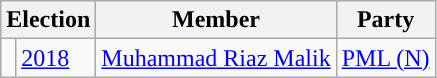<table class="wikitable">
<tr>
<th colspan="2">Election</th>
<th>Member</th>
<th>Party</th>
</tr>
<tr>
<td style="background-color: "></td>
<td><a href='#'>2018</a></td>
<td><a href='#'>Muhammad Riaz Malik</a></td>
<td><a href='#'>PML (N)</a></td>
</tr>
</table>
